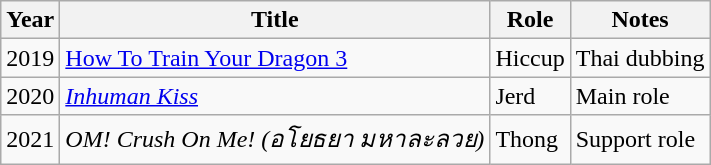<table class="wikitable sortable">
<tr>
<th>Year</th>
<th>Title</th>
<th>Role</th>
<th class="unsortable">Notes</th>
</tr>
<tr>
<td>2019</td>
<td><a href='#'>How To Train Your Dragon 3</a></td>
<td>Hiccup</td>
<td>Thai dubbing</td>
</tr>
<tr>
<td>2020</td>
<td><em><a href='#'>Inhuman Kiss</a></em></td>
<td>Jerd</td>
<td>Main role</td>
</tr>
<tr>
<td>2021</td>
<td><em>OM! Crush On Me! (อโยธยา มหาละลวย)</em></td>
<td>Thong</td>
<td>Support role</td>
</tr>
</table>
